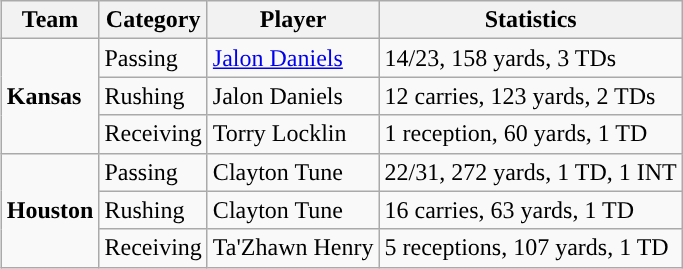<table class="wikitable" style="float: right;">
<tr>
<th>Team</th>
<th>Category</th>
<th>Player</th>
<th>Statistics</th>
</tr>
<tr>
<td rowspan=3><strong>Kansas</strong></td>
<td>Passing</td>
<td><a href='#'>Jalon Daniels</a></td>
<td>14/23, 158 yards, 3 TDs</td>
</tr>
<tr>
<td>Rushing</td>
<td>Jalon Daniels</td>
<td>12 carries, 123 yards, 2 TDs</td>
</tr>
<tr>
<td>Receiving</td>
<td>Torry Locklin</td>
<td>1 reception, 60 yards, 1 TD</td>
</tr>
<tr>
<td rowspan=3><strong>Houston</strong></td>
<td>Passing</td>
<td>Clayton Tune</td>
<td>22/31, 272 yards, 1 TD, 1 INT</td>
</tr>
<tr>
<td>Rushing</td>
<td>Clayton Tune</td>
<td>16 carries, 63 yards, 1 TD</td>
</tr>
<tr>
<td>Receiving</td>
<td>Ta'Zhawn Henry</td>
<td>5 receptions, 107 yards, 1 TD</td>
</tr>
</table>
